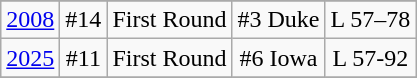<table class="wikitable" style="text-align:center">
<tr>
</tr>
<tr>
<td rowspan=1><a href='#'>2008</a></td>
<td>#14</td>
<td>First Round</td>
<td>#3 Duke</td>
<td>L 57–78</td>
</tr>
<tr style="text-align:center;">
<td rowspan=1><a href='#'>2025</a></td>
<td>#11</td>
<td>First Round</td>
<td>#6 Iowa</td>
<td>L 57-92</td>
</tr>
<tr style="text-align:center;">
</tr>
</table>
